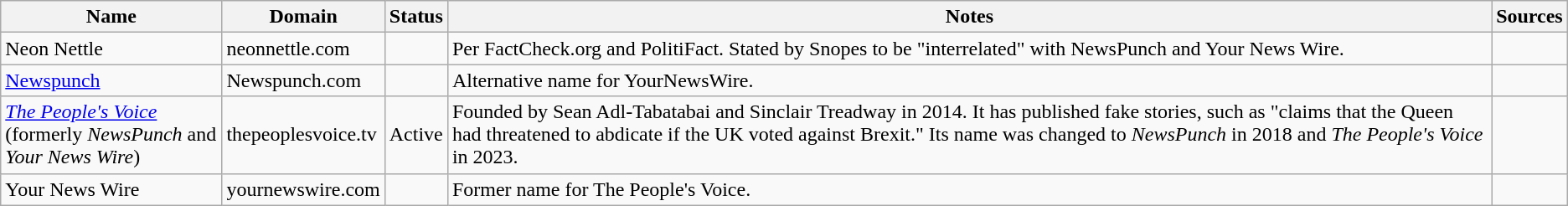<table class="wikitable sortable mw-collapsible">
<tr>
<th>Name</th>
<th>Domain</th>
<th>Status</th>
<th class="unsortable">Notes</th>
<th class="unsortable">Sources</th>
</tr>
<tr>
<td>Neon Nettle</td>
<td>neonnettle.com</td>
<td></td>
<td>Per FactCheck.org and PolitiFact. Stated by Snopes to be "interrelated" with NewsPunch and Your News Wire.</td>
<td></td>
</tr>
<tr>
<td><a href='#'>Newspunch</a></td>
<td>Newspunch.com</td>
<td></td>
<td>Alternative name for YourNewsWire.</td>
<td></td>
</tr>
<tr>
<td><em><a href='#'>The People's Voice</a></em><br>(formerly <em>NewsPunch</em> and <em>Your News Wire</em>)</td>
<td>thepeoplesvoice.tv</td>
<td>Active</td>
<td>Founded by Sean Adl-Tabatabai and Sinclair Treadway in 2014. It has published fake stories, such as "claims that the Queen had threatened to abdicate if the UK voted against Brexit." Its name was changed to <em>NewsPunch</em> in 2018 and <em>The People's Voice</em> in 2023.</td>
<td></td>
</tr>
<tr>
<td>Your News Wire</td>
<td>yournewswire.com</td>
<td></td>
<td>Former name for The People's Voice.</td>
<td></td>
</tr>
</table>
